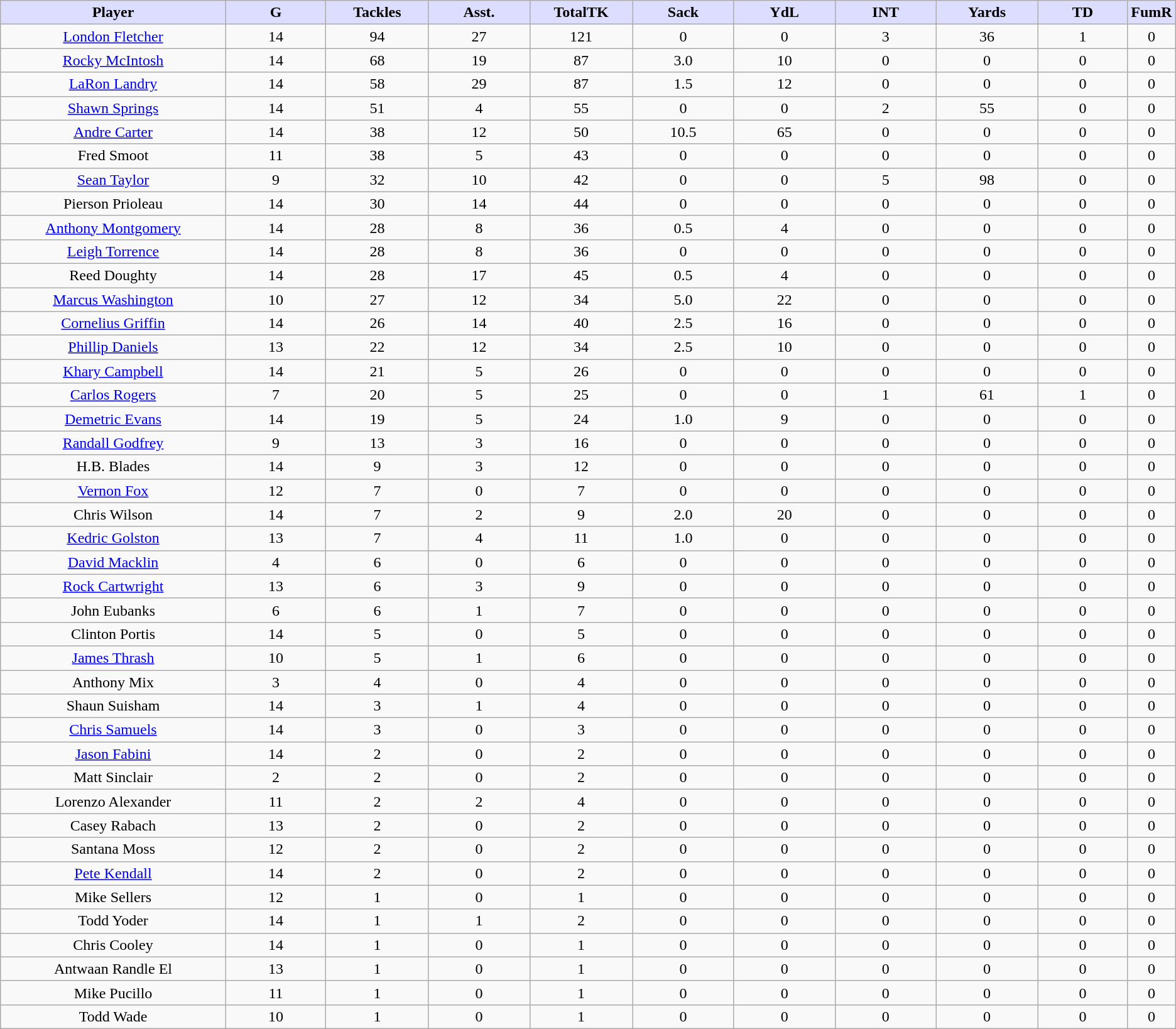<table class="wikitable">
<tr>
<th style="background:#ddf; width:20%;">Player</th>
<th style="background:#ddf; width:9%;">G</th>
<th style="background:#ddf; width:9%;">Tackles</th>
<th style="background:#ddf; width:9%;">Asst.</th>
<th style="background:#ddf; width:9%;">TotalTK</th>
<th style="background:#ddf; width:9%;">Sack</th>
<th style="background:#ddf; width:9%;">YdL</th>
<th style="background:#ddf; width:9%;">INT</th>
<th style="background:#ddf; width:9%;">Yards</th>
<th style="background:#ddf; width:9%;">TD</th>
<th style="background:#ddf; width:9%;">FumR</th>
</tr>
<tr style="text-align:center;">
<td><a href='#'>London Fletcher</a></td>
<td>14</td>
<td>94</td>
<td>27</td>
<td>121</td>
<td>0</td>
<td>0</td>
<td>3</td>
<td>36</td>
<td>1</td>
<td>0</td>
</tr>
<tr style="text-align:center;">
<td><a href='#'>Rocky McIntosh</a></td>
<td>14</td>
<td>68</td>
<td>19</td>
<td>87</td>
<td>3.0</td>
<td>10</td>
<td>0</td>
<td>0</td>
<td>0</td>
<td>0</td>
</tr>
<tr style="text-align:center;">
<td><a href='#'>LaRon Landry</a></td>
<td>14</td>
<td>58</td>
<td>29</td>
<td>87</td>
<td>1.5</td>
<td>12</td>
<td>0</td>
<td>0</td>
<td>0</td>
<td>0</td>
</tr>
<tr style="text-align:center;">
<td><a href='#'>Shawn Springs</a></td>
<td>14</td>
<td>51</td>
<td>4</td>
<td>55</td>
<td>0</td>
<td>0</td>
<td>2</td>
<td>55</td>
<td>0</td>
<td>0</td>
</tr>
<tr style="text-align:center;">
<td><a href='#'>Andre Carter</a></td>
<td>14</td>
<td>38</td>
<td>12</td>
<td>50</td>
<td>10.5</td>
<td>65</td>
<td>0</td>
<td>0</td>
<td>0</td>
<td>0</td>
</tr>
<tr style="text-align:center;">
<td>Fred Smoot</td>
<td>11</td>
<td>38</td>
<td>5</td>
<td>43</td>
<td>0</td>
<td>0</td>
<td>0</td>
<td>0</td>
<td>0</td>
<td>0</td>
</tr>
<tr style="text-align:center;">
<td><a href='#'>Sean Taylor</a></td>
<td>9</td>
<td>32</td>
<td>10</td>
<td>42</td>
<td>0</td>
<td>0</td>
<td>5</td>
<td>98</td>
<td>0</td>
<td>0</td>
</tr>
<tr style="text-align:center;">
<td>Pierson Prioleau</td>
<td>14</td>
<td>30</td>
<td>14</td>
<td>44</td>
<td>0</td>
<td>0</td>
<td>0</td>
<td>0</td>
<td>0</td>
<td>0</td>
</tr>
<tr style="text-align:center;">
<td><a href='#'>Anthony Montgomery</a></td>
<td>14</td>
<td>28</td>
<td>8</td>
<td>36</td>
<td>0.5</td>
<td>4</td>
<td>0</td>
<td>0</td>
<td>0</td>
<td>0</td>
</tr>
<tr style="text-align:center;">
<td><a href='#'>Leigh Torrence</a></td>
<td>14</td>
<td>28</td>
<td>8</td>
<td>36</td>
<td>0</td>
<td>0</td>
<td>0</td>
<td>0</td>
<td>0</td>
<td>0</td>
</tr>
<tr style="text-align:center;">
<td>Reed Doughty</td>
<td>14</td>
<td>28</td>
<td>17</td>
<td>45</td>
<td>0.5</td>
<td>4</td>
<td>0</td>
<td>0</td>
<td>0</td>
<td>0</td>
</tr>
<tr style="text-align:center;">
<td><a href='#'>Marcus Washington</a></td>
<td>10</td>
<td>27</td>
<td>12</td>
<td>34</td>
<td>5.0</td>
<td>22</td>
<td>0</td>
<td>0</td>
<td>0</td>
<td>0</td>
</tr>
<tr style="text-align:center;">
<td><a href='#'>Cornelius Griffin</a></td>
<td>14</td>
<td>26</td>
<td>14</td>
<td>40</td>
<td>2.5</td>
<td>16</td>
<td>0</td>
<td>0</td>
<td>0</td>
<td>0</td>
</tr>
<tr style="text-align:center;">
<td><a href='#'>Phillip Daniels</a></td>
<td>13</td>
<td>22</td>
<td>12</td>
<td>34</td>
<td>2.5</td>
<td>10</td>
<td>0</td>
<td>0</td>
<td>0</td>
<td>0</td>
</tr>
<tr style="text-align:center;">
<td><a href='#'>Khary Campbell</a></td>
<td>14</td>
<td>21</td>
<td>5</td>
<td>26</td>
<td>0</td>
<td>0</td>
<td>0</td>
<td>0</td>
<td>0</td>
<td>0</td>
</tr>
<tr style="text-align:center;">
<td><a href='#'>Carlos Rogers</a></td>
<td>7</td>
<td>20</td>
<td>5</td>
<td>25</td>
<td>0</td>
<td>0</td>
<td>1</td>
<td>61</td>
<td>1</td>
<td>0</td>
</tr>
<tr style="text-align:center;">
<td><a href='#'>Demetric Evans</a></td>
<td>14</td>
<td>19</td>
<td>5</td>
<td>24</td>
<td>1.0</td>
<td>9</td>
<td>0</td>
<td>0</td>
<td>0</td>
<td>0</td>
</tr>
<tr style="text-align:center;">
<td><a href='#'>Randall Godfrey</a></td>
<td>9</td>
<td>13</td>
<td>3</td>
<td>16</td>
<td>0</td>
<td>0</td>
<td>0</td>
<td>0</td>
<td>0</td>
<td>0</td>
</tr>
<tr style="text-align:center;">
<td>H.B. Blades</td>
<td>14</td>
<td>9</td>
<td>3</td>
<td>12</td>
<td>0</td>
<td>0</td>
<td>0</td>
<td>0</td>
<td>0</td>
<td>0</td>
</tr>
<tr style="text-align:center;">
<td><a href='#'>Vernon Fox</a></td>
<td>12</td>
<td>7</td>
<td>0</td>
<td>7</td>
<td>0</td>
<td>0</td>
<td>0</td>
<td>0</td>
<td>0</td>
<td>0</td>
</tr>
<tr style="text-align:center;">
<td>Chris Wilson</td>
<td>14</td>
<td>7</td>
<td>2</td>
<td>9</td>
<td>2.0</td>
<td>20</td>
<td>0</td>
<td>0</td>
<td>0</td>
<td>0</td>
</tr>
<tr style="text-align:center;">
<td><a href='#'>Kedric Golston</a></td>
<td>13</td>
<td>7</td>
<td>4</td>
<td>11</td>
<td>1.0</td>
<td>0</td>
<td>0</td>
<td>0</td>
<td>0</td>
<td>0</td>
</tr>
<tr style="text-align:center;">
<td><a href='#'>David Macklin</a></td>
<td>4</td>
<td>6</td>
<td>0</td>
<td>6</td>
<td>0</td>
<td>0</td>
<td>0</td>
<td>0</td>
<td>0</td>
<td>0</td>
</tr>
<tr style="text-align:center;">
<td><a href='#'>Rock Cartwright</a></td>
<td>13</td>
<td>6</td>
<td>3</td>
<td>9</td>
<td>0</td>
<td>0</td>
<td>0</td>
<td>0</td>
<td>0</td>
<td>0</td>
</tr>
<tr style="text-align:center;">
<td>John Eubanks</td>
<td>6</td>
<td>6</td>
<td>1</td>
<td>7</td>
<td>0</td>
<td>0</td>
<td>0</td>
<td>0</td>
<td>0</td>
<td>0</td>
</tr>
<tr style="text-align:center;">
<td>Clinton Portis</td>
<td>14</td>
<td>5</td>
<td>0</td>
<td>5</td>
<td>0</td>
<td>0</td>
<td>0</td>
<td>0</td>
<td>0</td>
<td>0</td>
</tr>
<tr style="text-align:center;">
<td><a href='#'>James Thrash</a></td>
<td>10</td>
<td>5</td>
<td>1</td>
<td>6</td>
<td>0</td>
<td>0</td>
<td>0</td>
<td>0</td>
<td>0</td>
<td>0</td>
</tr>
<tr style="text-align:center;">
<td>Anthony Mix</td>
<td>3</td>
<td>4</td>
<td>0</td>
<td>4</td>
<td>0</td>
<td>0</td>
<td>0</td>
<td>0</td>
<td>0</td>
<td>0</td>
</tr>
<tr style="text-align:center;">
<td>Shaun Suisham</td>
<td>14</td>
<td>3</td>
<td>1</td>
<td>4</td>
<td>0</td>
<td>0</td>
<td>0</td>
<td>0</td>
<td>0</td>
<td>0</td>
</tr>
<tr style="text-align:center;">
<td><a href='#'>Chris Samuels</a></td>
<td>14</td>
<td>3</td>
<td>0</td>
<td>3</td>
<td>0</td>
<td>0</td>
<td>0</td>
<td>0</td>
<td>0</td>
<td>0</td>
</tr>
<tr style="text-align:center;">
<td><a href='#'>Jason Fabini</a></td>
<td>14</td>
<td>2</td>
<td>0</td>
<td>2</td>
<td>0</td>
<td>0</td>
<td>0</td>
<td>0</td>
<td>0</td>
<td>0</td>
</tr>
<tr style="text-align:center;">
<td>Matt Sinclair</td>
<td>2</td>
<td>2</td>
<td>0</td>
<td>2</td>
<td>0</td>
<td>0</td>
<td>0</td>
<td>0</td>
<td>0</td>
<td>0</td>
</tr>
<tr style="text-align:center;">
<td>Lorenzo Alexander</td>
<td>11</td>
<td>2</td>
<td>2</td>
<td>4</td>
<td>0</td>
<td>0</td>
<td>0</td>
<td>0</td>
<td>0</td>
<td>0</td>
</tr>
<tr style="text-align:center;">
<td>Casey Rabach</td>
<td>13</td>
<td>2</td>
<td>0</td>
<td>2</td>
<td>0</td>
<td>0</td>
<td>0</td>
<td>0</td>
<td>0</td>
<td>0</td>
</tr>
<tr style="text-align:center;">
<td>Santana Moss</td>
<td>12</td>
<td>2</td>
<td>0</td>
<td>2</td>
<td>0</td>
<td>0</td>
<td>0</td>
<td>0</td>
<td>0</td>
<td>0</td>
</tr>
<tr style="text-align:center;">
<td><a href='#'>Pete Kendall</a></td>
<td>14</td>
<td>2</td>
<td>0</td>
<td>2</td>
<td>0</td>
<td>0</td>
<td>0</td>
<td>0</td>
<td>0</td>
<td>0</td>
</tr>
<tr style="text-align:center;">
<td>Mike Sellers</td>
<td>12</td>
<td>1</td>
<td>0</td>
<td>1</td>
<td>0</td>
<td>0</td>
<td>0</td>
<td>0</td>
<td>0</td>
<td>0</td>
</tr>
<tr style="text-align:center;">
<td>Todd Yoder</td>
<td>14</td>
<td>1</td>
<td>1</td>
<td>2</td>
<td>0</td>
<td>0</td>
<td>0</td>
<td>0</td>
<td>0</td>
<td>0</td>
</tr>
<tr style="text-align:center;">
<td>Chris Cooley</td>
<td>14</td>
<td>1</td>
<td>0</td>
<td>1</td>
<td>0</td>
<td>0</td>
<td>0</td>
<td>0</td>
<td>0</td>
<td>0</td>
</tr>
<tr style="text-align:center;">
<td>Antwaan Randle El</td>
<td>13</td>
<td>1</td>
<td>0</td>
<td>1</td>
<td>0</td>
<td>0</td>
<td>0</td>
<td>0</td>
<td>0</td>
<td>0</td>
</tr>
<tr style="text-align:center;">
<td>Mike Pucillo</td>
<td>11</td>
<td>1</td>
<td>0</td>
<td>1</td>
<td>0</td>
<td>0</td>
<td>0</td>
<td>0</td>
<td>0</td>
<td>0</td>
</tr>
<tr style="text-align:center;">
<td>Todd Wade</td>
<td>10</td>
<td>1</td>
<td>0</td>
<td>1</td>
<td>0</td>
<td>0</td>
<td>0</td>
<td>0</td>
<td>0</td>
<td>0</td>
</tr>
</table>
